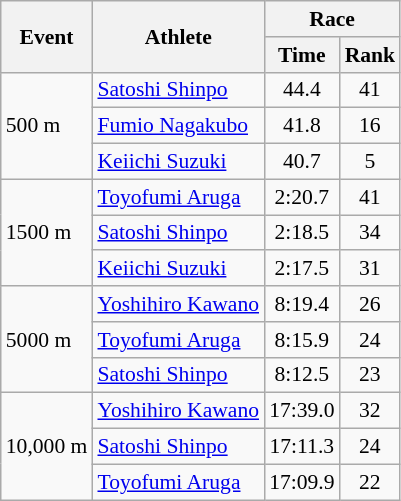<table class="wikitable" border="1" style="font-size:90%">
<tr>
<th rowspan=2>Event</th>
<th rowspan=2>Athlete</th>
<th colspan=2>Race</th>
</tr>
<tr>
<th>Time</th>
<th>Rank</th>
</tr>
<tr>
<td rowspan=3>500 m</td>
<td><a href='#'>Satoshi Shinpo</a></td>
<td align=center>44.4</td>
<td align=center>41</td>
</tr>
<tr>
<td><a href='#'>Fumio Nagakubo</a></td>
<td align=center>41.8</td>
<td align=center>16</td>
</tr>
<tr>
<td><a href='#'>Keiichi Suzuki</a></td>
<td align=center>40.7</td>
<td align=center>5</td>
</tr>
<tr>
<td rowspan=3>1500 m</td>
<td><a href='#'>Toyofumi Aruga</a></td>
<td align=center>2:20.7</td>
<td align=center>41</td>
</tr>
<tr>
<td><a href='#'>Satoshi Shinpo</a></td>
<td align=center>2:18.5</td>
<td align=center>34</td>
</tr>
<tr>
<td><a href='#'>Keiichi Suzuki</a></td>
<td align=center>2:17.5</td>
<td align=center>31</td>
</tr>
<tr>
<td rowspan=3>5000 m</td>
<td><a href='#'>Yoshihiro Kawano</a></td>
<td align=center>8:19.4</td>
<td align=center>26</td>
</tr>
<tr>
<td><a href='#'>Toyofumi Aruga</a></td>
<td align=center>8:15.9</td>
<td align=center>24</td>
</tr>
<tr>
<td><a href='#'>Satoshi Shinpo</a></td>
<td align=center>8:12.5</td>
<td align=center>23</td>
</tr>
<tr>
<td rowspan=3>10,000 m</td>
<td><a href='#'>Yoshihiro Kawano</a></td>
<td align=center>17:39.0</td>
<td align=center>32</td>
</tr>
<tr>
<td><a href='#'>Satoshi Shinpo</a></td>
<td align=center>17:11.3</td>
<td align=center>24</td>
</tr>
<tr>
<td><a href='#'>Toyofumi Aruga</a></td>
<td align=center>17:09.9</td>
<td align=center>22</td>
</tr>
</table>
